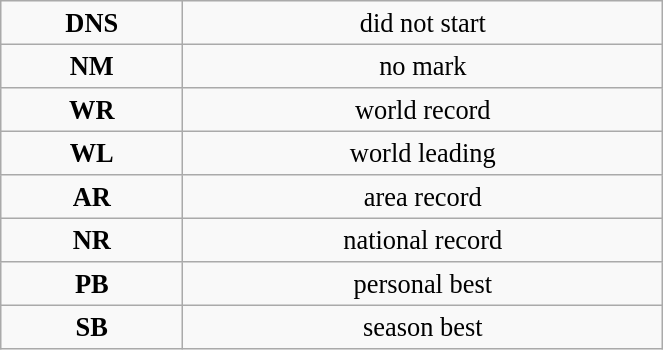<table class="wikitable" style=" text-align:center; font-size:110%;" width="35%">
<tr>
<td><strong>DNS</strong></td>
<td>did not start</td>
</tr>
<tr>
<td><strong>NM</strong></td>
<td>no mark</td>
</tr>
<tr>
<td><strong>WR</strong></td>
<td>world record</td>
</tr>
<tr>
<td><strong>WL</strong></td>
<td>world leading</td>
</tr>
<tr>
<td><strong>AR</strong></td>
<td>area record</td>
</tr>
<tr>
<td><strong>NR</strong></td>
<td>national record</td>
</tr>
<tr>
<td><strong>PB</strong></td>
<td>personal best</td>
</tr>
<tr>
<td><strong>SB</strong></td>
<td>season best</td>
</tr>
</table>
